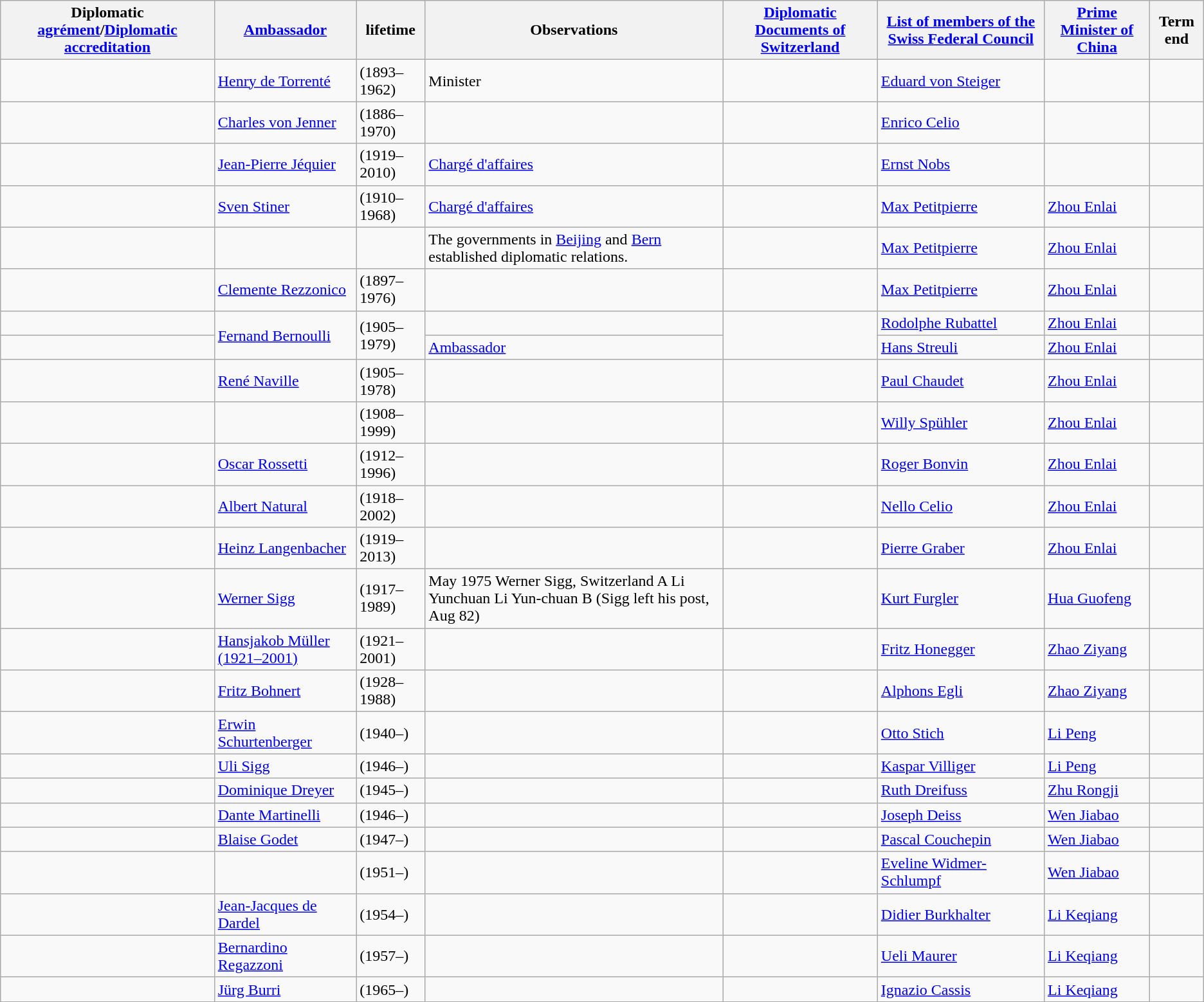<table class="wikitable sortable">
<tr>
<th>Diplomatic <a href='#'>agrément</a>/<a href='#'>Diplomatic accreditation</a></th>
<th><a href='#'>Ambassador</a></th>
<th>lifetime</th>
<th>Observations</th>
<th><a href='#'>Diplomatic Documents of Switzerland</a></th>
<th><a href='#'>List of members of the Swiss Federal Council</a></th>
<th><a href='#'>Prime Minister of China</a></th>
<th>Term end</th>
</tr>
<tr>
<td></td>
<td><a href='#'>Henry de Torrenté</a></td>
<td>(1893–1962)</td>
<td>Minister</td>
<td></td>
<td><a href='#'>Eduard von Steiger</a></td>
<td></td>
<td></td>
</tr>
<tr>
<td></td>
<td><a href='#'>Charles von Jenner</a></td>
<td>(1886–1970)</td>
<td></td>
<td></td>
<td><a href='#'>Enrico Celio</a></td>
<td></td>
<td></td>
</tr>
<tr>
<td></td>
<td><a href='#'>Jean-Pierre Jéquier</a></td>
<td>(1919–2010)</td>
<td><a href='#'>Chargé d'affaires</a></td>
<td></td>
<td><a href='#'>Ernst Nobs</a></td>
<td></td>
<td></td>
</tr>
<tr>
<td></td>
<td><a href='#'>Sven Stiner</a></td>
<td>(1910–1968)</td>
<td><a href='#'>Chargé d'affaires</a></td>
<td></td>
<td><a href='#'>Max Petitpierre</a></td>
<td><a href='#'>Zhou Enlai</a></td>
<td></td>
</tr>
<tr>
<td></td>
<td></td>
<td></td>
<td>The governments in <a href='#'>Beijing</a> and <a href='#'>Bern</a> established diplomatic relations.</td>
<td></td>
<td><a href='#'>Max Petitpierre</a></td>
<td><a href='#'>Zhou Enlai</a></td>
<td></td>
</tr>
<tr>
<td></td>
<td><a href='#'>Clemente Rezzonico</a></td>
<td>(1897–1976)</td>
<td></td>
<td></td>
<td><a href='#'>Max Petitpierre</a></td>
<td><a href='#'>Zhou Enlai</a></td>
<td></td>
</tr>
<tr>
<td></td>
<td rowspan="2"><a href='#'>Fernand Bernoulli</a></td>
<td rowspan="2">(1905–1979)</td>
<td></td>
<td rowspan="2"></td>
<td><a href='#'>Rodolphe Rubattel</a></td>
<td><a href='#'>Zhou Enlai</a></td>
<td></td>
</tr>
<tr>
<td></td>
<td><a href='#'>Ambassador</a></td>
<td><a href='#'>Hans Streuli</a></td>
<td><a href='#'>Zhou Enlai</a></td>
<td></td>
</tr>
<tr>
<td></td>
<td><a href='#'>René Naville</a></td>
<td>(1905–1978)</td>
<td></td>
<td></td>
<td><a href='#'>Paul Chaudet</a></td>
<td><a href='#'>Zhou Enlai</a></td>
<td></td>
</tr>
<tr>
<td></td>
<td></td>
<td>(1908–1999)</td>
<td></td>
<td></td>
<td><a href='#'>Willy Spühler</a></td>
<td><a href='#'>Zhou Enlai</a></td>
<td></td>
</tr>
<tr>
<td></td>
<td><a href='#'>Oscar Rossetti</a></td>
<td>(1912–1996)</td>
<td></td>
<td></td>
<td><a href='#'>Roger Bonvin</a></td>
<td><a href='#'>Zhou Enlai</a></td>
<td></td>
</tr>
<tr>
<td></td>
<td><a href='#'>Albert Natural</a></td>
<td>(1918–2002)</td>
<td></td>
<td></td>
<td><a href='#'>Nello Celio</a></td>
<td><a href='#'>Zhou Enlai</a></td>
<td></td>
</tr>
<tr>
<td></td>
<td><a href='#'>Heinz Langenbacher</a></td>
<td>(1919–2013)</td>
<td></td>
<td></td>
<td><a href='#'>Pierre Graber</a></td>
<td><a href='#'>Zhou Enlai</a></td>
<td></td>
</tr>
<tr>
<td></td>
<td><a href='#'>Werner Sigg</a></td>
<td>(1917–1989)</td>
<td>May 1975 Werner Sigg, Switzerland A Li Yunchuan Li Yun-chuan B (Sigg left his post, Aug 82)</td>
<td></td>
<td><a href='#'>Kurt Furgler</a></td>
<td><a href='#'>Hua Guofeng</a></td>
<td></td>
</tr>
<tr>
<td></td>
<td><a href='#'>Hansjakob Müller (1921–2001)</a></td>
<td>(1921–2001)</td>
<td></td>
<td></td>
<td><a href='#'>Fritz Honegger</a></td>
<td><a href='#'>Zhao Ziyang</a></td>
<td></td>
</tr>
<tr>
<td></td>
<td><a href='#'>Fritz Bohnert</a></td>
<td>(1928–1988)</td>
<td></td>
<td></td>
<td><a href='#'>Alphons Egli</a></td>
<td><a href='#'>Zhao Ziyang</a></td>
<td></td>
</tr>
<tr>
<td></td>
<td><a href='#'>Erwin Schurtenberger</a></td>
<td>(1940–)</td>
<td></td>
<td></td>
<td><a href='#'>Otto Stich</a></td>
<td><a href='#'>Li Peng</a></td>
<td></td>
</tr>
<tr>
<td></td>
<td><a href='#'>Uli Sigg</a></td>
<td>(1946–)</td>
<td></td>
<td></td>
<td><a href='#'>Kaspar Villiger</a></td>
<td><a href='#'>Li Peng</a></td>
<td></td>
</tr>
<tr>
<td></td>
<td><a href='#'>Dominique Dreyer</a></td>
<td>(1945–)</td>
<td></td>
<td></td>
<td><a href='#'>Ruth Dreifuss</a></td>
<td><a href='#'>Zhu Rongji</a></td>
<td></td>
</tr>
<tr>
<td></td>
<td><a href='#'>Dante Martinelli</a></td>
<td>(1946–)</td>
<td></td>
<td></td>
<td><a href='#'>Joseph Deiss</a></td>
<td><a href='#'>Wen Jiabao</a></td>
<td></td>
</tr>
<tr>
<td></td>
<td><a href='#'>Blaise Godet</a></td>
<td>(1947–)</td>
<td></td>
<td></td>
<td><a href='#'>Pascal Couchepin</a></td>
<td><a href='#'>Wen Jiabao</a></td>
<td></td>
</tr>
<tr>
<td></td>
<td></td>
<td>(1951–)</td>
<td></td>
<td></td>
<td><a href='#'>Eveline Widmer-Schlumpf</a></td>
<td><a href='#'>Wen Jiabao</a></td>
<td></td>
</tr>
<tr>
<td></td>
<td><a href='#'>Jean-Jacques de Dardel</a></td>
<td>(1954–)</td>
<td></td>
<td></td>
<td><a href='#'>Didier Burkhalter</a></td>
<td><a href='#'>Li Keqiang</a></td>
<td></td>
</tr>
<tr>
<td></td>
<td><a href='#'>Bernardino Regazzoni</a></td>
<td>(1957–)</td>
<td></td>
<td></td>
<td><a href='#'>Ueli Maurer</a></td>
<td><a href='#'>Li Keqiang</a></td>
<td></td>
</tr>
<tr>
<td></td>
<td><a href='#'>Jürg Burri</a></td>
<td>(1965–)</td>
<td></td>
<td></td>
<td><a href='#'>Ignazio Cassis</a></td>
<td><a href='#'>Li Keqiang</a></td>
<td></td>
</tr>
</table>
